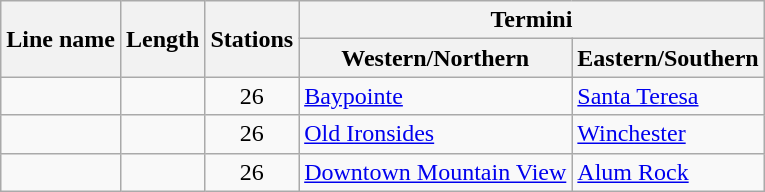<table class="wikitable sortable">
<tr>
<th scope="col" rowspan="2">Line name</th>
<th data-sort-type="number" scope="col" rowspan="2">Length</th>
<th data-sort-type="number" scope="col" rowspan="2">Stations</th>
<th class="unsortable" scope="col" colspan="2">Termini</th>
</tr>
<tr>
<th scope="col" class="unsortable">Western/Northern</th>
<th scope="col" class="unsortable">Eastern/Southern</th>
</tr>
<tr>
<td scope="row"></td>
<td></td>
<td align="center">26</td>
<td><a href='#'>Baypointe</a></td>
<td><a href='#'>Santa Teresa</a></td>
</tr>
<tr>
<td scope="row"></td>
<td></td>
<td align="center">26</td>
<td><a href='#'>Old Ironsides</a></td>
<td><a href='#'>Winchester</a></td>
</tr>
<tr>
<td scope="row"></td>
<td></td>
<td align="center">26</td>
<td><a href='#'>Downtown Mountain View</a></td>
<td><a href='#'>Alum Rock</a></td>
</tr>
</table>
